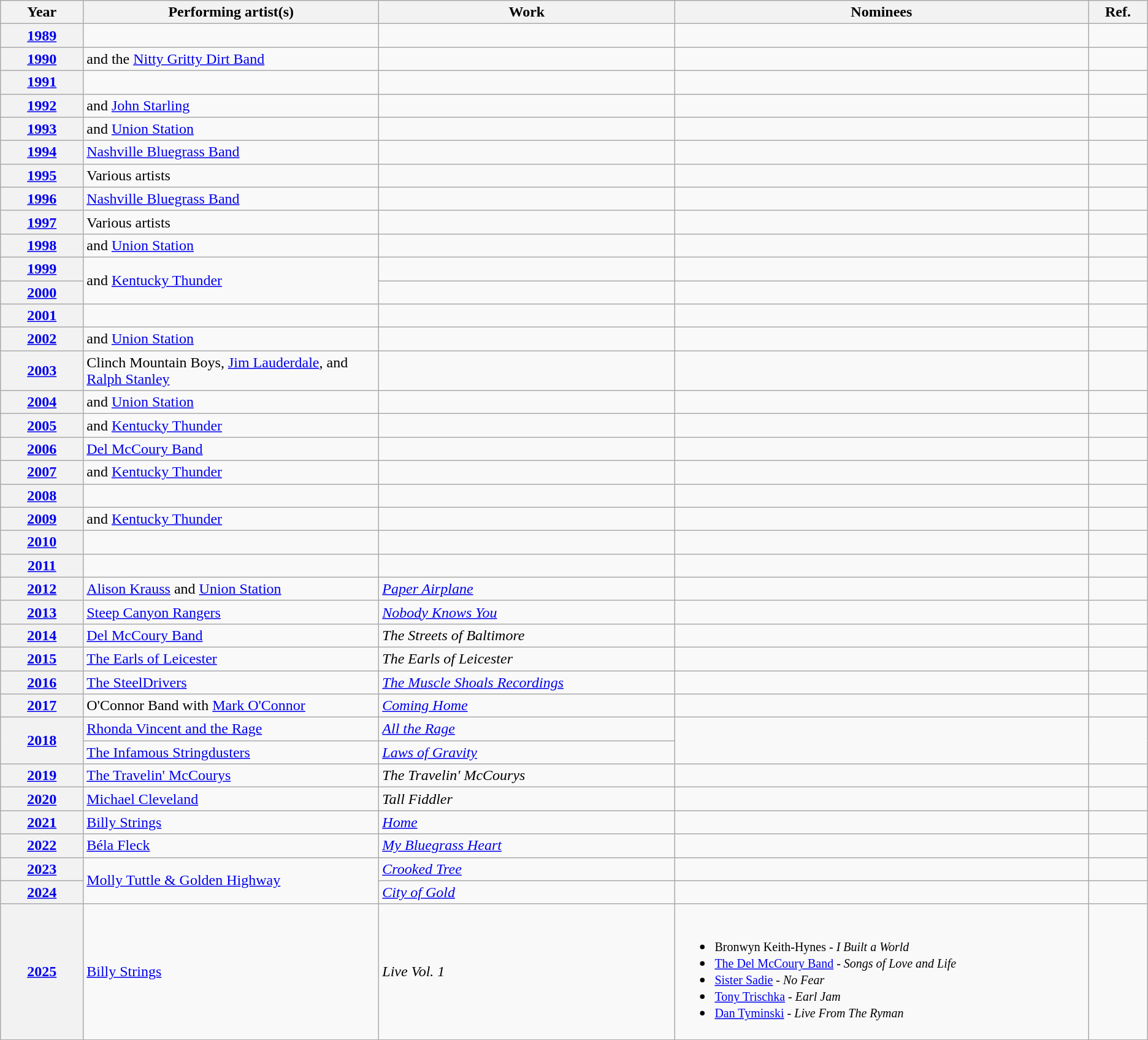<table class="wikitable">
<tr>
<th width="7%">Year</th>
<th width="25%">Performing artist(s)</th>
<th width="25%">Work</th>
<th width="35%" class=unsortable>Nominees</th>
<th width="5%" class=unsortable>Ref.</th>
</tr>
<tr>
<th scope="row" style="text-align:center;"><a href='#'>1989</a></th>
<td></td>
<td></td>
<td></td>
<td style="text-align:center;"></td>
</tr>
<tr>
<th scope="row" style="text-align:center;"><a href='#'>1990</a></th>
<td> and the <a href='#'>Nitty Gritty Dirt Band</a></td>
<td></td>
<td></td>
<td style="text-align:center;"></td>
</tr>
<tr>
<th scope="row" style="text-align:center;"><a href='#'>1991</a></th>
<td></td>
<td></td>
<td></td>
<td style="text-align:center;"></td>
</tr>
<tr>
<th scope="row" style="text-align:center;"><a href='#'>1992</a></th>
<td> and <a href='#'>John Starling</a></td>
<td></td>
<td></td>
<td style="text-align:center;"></td>
</tr>
<tr>
<th scope="row" style="text-align:center;"><a href='#'>1993</a></th>
<td> and <a href='#'>Union Station</a></td>
<td></td>
<td></td>
<td style="text-align:center;"></td>
</tr>
<tr>
<th scope="row" style="text-align:center;"><a href='#'>1994</a></th>
<td><a href='#'>Nashville Bluegrass Band</a></td>
<td></td>
<td></td>
<td style="text-align:center;"></td>
</tr>
<tr>
<th scope="row" style="text-align:center;"><a href='#'>1995</a></th>
<td>Various artists</td>
<td></td>
<td></td>
<td style="text-align:center;"></td>
</tr>
<tr>
<th scope="row" style="text-align:center;"><a href='#'>1996</a></th>
<td><a href='#'>Nashville Bluegrass Band</a></td>
<td></td>
<td></td>
<td style="text-align:center;"></td>
</tr>
<tr>
<th scope="row" style="text-align:center;"><a href='#'>1997</a></th>
<td>Various artists</td>
<td></td>
<td></td>
<td style="text-align:center;"></td>
</tr>
<tr>
<th scope="row" style="text-align:center;"><a href='#'>1998</a></th>
<td> and <a href='#'>Union Station</a></td>
<td></td>
<td></td>
<td style="text-align:center;"></td>
</tr>
<tr>
<th scope="row" style="text-align:center;"><a href='#'>1999</a></th>
<td rowspan=2> and <a href='#'>Kentucky Thunder</a></td>
<td></td>
<td></td>
<td style="text-align:center;"></td>
</tr>
<tr>
<th scope="row" style="text-align:center;"><a href='#'>2000</a></th>
<td></td>
<td></td>
<td style="text-align:center;"></td>
</tr>
<tr>
<th scope="row" style="text-align:center;"><a href='#'>2001</a></th>
<td></td>
<td></td>
<td></td>
<td style="text-align:center;"></td>
</tr>
<tr>
<th scope="row" style="text-align:center;"><a href='#'>2002</a></th>
<td> and <a href='#'>Union Station</a></td>
<td></td>
<td></td>
<td style="text-align:center;"></td>
</tr>
<tr>
<th scope="row" style="text-align:center;"><a href='#'>2003</a></th>
<td>Clinch Mountain Boys, <a href='#'>Jim Lauderdale</a>, and <a href='#'>Ralph Stanley</a></td>
<td></td>
<td></td>
<td style="text-align:center;"></td>
</tr>
<tr>
<th scope="row" style="text-align:center;"><a href='#'>2004</a></th>
<td> and <a href='#'>Union Station</a></td>
<td></td>
<td></td>
<td style="text-align:center;"></td>
</tr>
<tr>
<th scope="row" style="text-align:center;"><a href='#'>2005</a></th>
<td> and <a href='#'>Kentucky Thunder</a></td>
<td></td>
<td></td>
<td style="text-align:center;"></td>
</tr>
<tr>
<th scope="row" style="text-align:center;"><a href='#'>2006</a></th>
<td><a href='#'>Del McCoury Band</a></td>
<td></td>
<td></td>
<td style="text-align:center;"></td>
</tr>
<tr>
<th scope="row" style="text-align:center;"><a href='#'>2007</a></th>
<td> and <a href='#'>Kentucky Thunder</a></td>
<td></td>
<td></td>
<td style="text-align:center;"></td>
</tr>
<tr>
<th scope="row" style="text-align:center;"><a href='#'>2008</a></th>
<td></td>
<td></td>
<td></td>
<td style="text-align:center;"></td>
</tr>
<tr>
<th scope="row" style="text-align:center;"><a href='#'>2009</a></th>
<td> and <a href='#'>Kentucky Thunder</a></td>
<td></td>
<td></td>
<td style="text-align:center;"></td>
</tr>
<tr>
<th scope="row" style="text-align:center;"><a href='#'>2010</a></th>
<td></td>
<td></td>
<td></td>
<td style="text-align:center;"></td>
</tr>
<tr>
<th scope="row" style="text-align:center;"><a href='#'>2011</a></th>
<td></td>
<td></td>
<td></td>
<td style="text-align:center;"></td>
</tr>
<tr>
<th scope="row" style="text-align:center;"><a href='#'>2012</a></th>
<td><a href='#'>Alison Krauss</a> and <a href='#'>Union Station</a></td>
<td><em><a href='#'>Paper Airplane</a></em></td>
<td></td>
<td style="text-align:center;"></td>
</tr>
<tr>
<th scope="row" style="text-align:center;"><a href='#'>2013</a></th>
<td><a href='#'>Steep Canyon Rangers</a></td>
<td><em><a href='#'>Nobody Knows You</a></em></td>
<td></td>
<td style="text-align:center;"></td>
</tr>
<tr>
<th scope="row" style="text-align:center;"><a href='#'>2014</a></th>
<td><a href='#'>Del McCoury Band</a></td>
<td><em>The Streets of Baltimore</em></td>
<td></td>
<td style="text-align:center;"></td>
</tr>
<tr>
<th scope="row" style="text-align:center;"><a href='#'>2015</a></th>
<td><a href='#'>The Earls of Leicester</a></td>
<td><em>The Earls of Leicester</em></td>
<td></td>
<td style="text-align:center;"></td>
</tr>
<tr>
<th scope="row" style="text-align:center;"><a href='#'>2016</a></th>
<td><a href='#'>The SteelDrivers</a></td>
<td><em><a href='#'>The Muscle Shoals Recordings</a></em></td>
<td></td>
<td style="text-align:center;"></td>
</tr>
<tr>
<th scope="row" style="text-align:center;"><a href='#'>2017</a></th>
<td>O'Connor Band with <a href='#'>Mark O'Connor</a></td>
<td><em><a href='#'>Coming Home</a></em></td>
<td></td>
<td style="text-align:center;"></td>
</tr>
<tr>
<th rowspan="2" scope="row" style="text-align:center;"><a href='#'>2018</a></th>
<td><a href='#'>Rhonda Vincent and the Rage</a></td>
<td><em><a href='#'>All the Rage</a></em></td>
<td rowspan="2"></td>
<td rowspan="2" style="text-align:center;"></td>
</tr>
<tr>
<td><a href='#'>The Infamous Stringdusters</a></td>
<td><em><a href='#'>Laws of Gravity</a></em></td>
</tr>
<tr>
<th scope="row" style="text-align:center;"><a href='#'>2019</a></th>
<td><a href='#'>The Travelin' McCourys</a></td>
<td><em>The Travelin' McCourys</em></td>
<td></td>
<td style="text-align:center;"></td>
</tr>
<tr>
<th scope="row" style="text-align:center;"><a href='#'>2020</a></th>
<td><a href='#'>Michael Cleveland</a></td>
<td><em>Tall Fiddler</em></td>
<td></td>
<td></td>
</tr>
<tr>
<th scope="row" style="text-align:center;"><a href='#'>2021</a></th>
<td><a href='#'>Billy Strings</a></td>
<td><em><a href='#'>Home</a></em></td>
<td></td>
<td></td>
</tr>
<tr>
<th><a href='#'>2022</a></th>
<td><a href='#'>Béla Fleck</a></td>
<td><em><a href='#'>My Bluegrass Heart</a></em></td>
<td></td>
<td></td>
</tr>
<tr>
<th><a href='#'>2023</a></th>
<td rowspan=2><a href='#'>Molly Tuttle & Golden Highway</a></td>
<td><em><a href='#'>Crooked Tree</a></em></td>
<td></td>
<td></td>
</tr>
<tr>
<th><a href='#'>2024</a></th>
<td><em><a href='#'>City of Gold</a></em></td>
<td></td>
<td></td>
</tr>
<tr>
<th><a href='#'>2025</a></th>
<td><a href='#'>Billy Strings</a></td>
<td><em>Live Vol. 1</em></td>
<td><br><ul><li><small>Bronwyn Keith-Hynes - <em>I Built a World</em></small></li><li><small><a href='#'>The Del McCoury Band</a> - <em>Songs of Love and Life</em></small></li><li><small><a href='#'>Sister Sadie</a> - <em>No Fear</em></small></li><li><small><a href='#'>Tony Trischka</a> - <em>Earl Jam</em></small></li><li><small><a href='#'>Dan Tyminski</a> - <em>Live From The Ryman</em></small></li></ul></td>
<td></td>
</tr>
<tr>
</tr>
</table>
